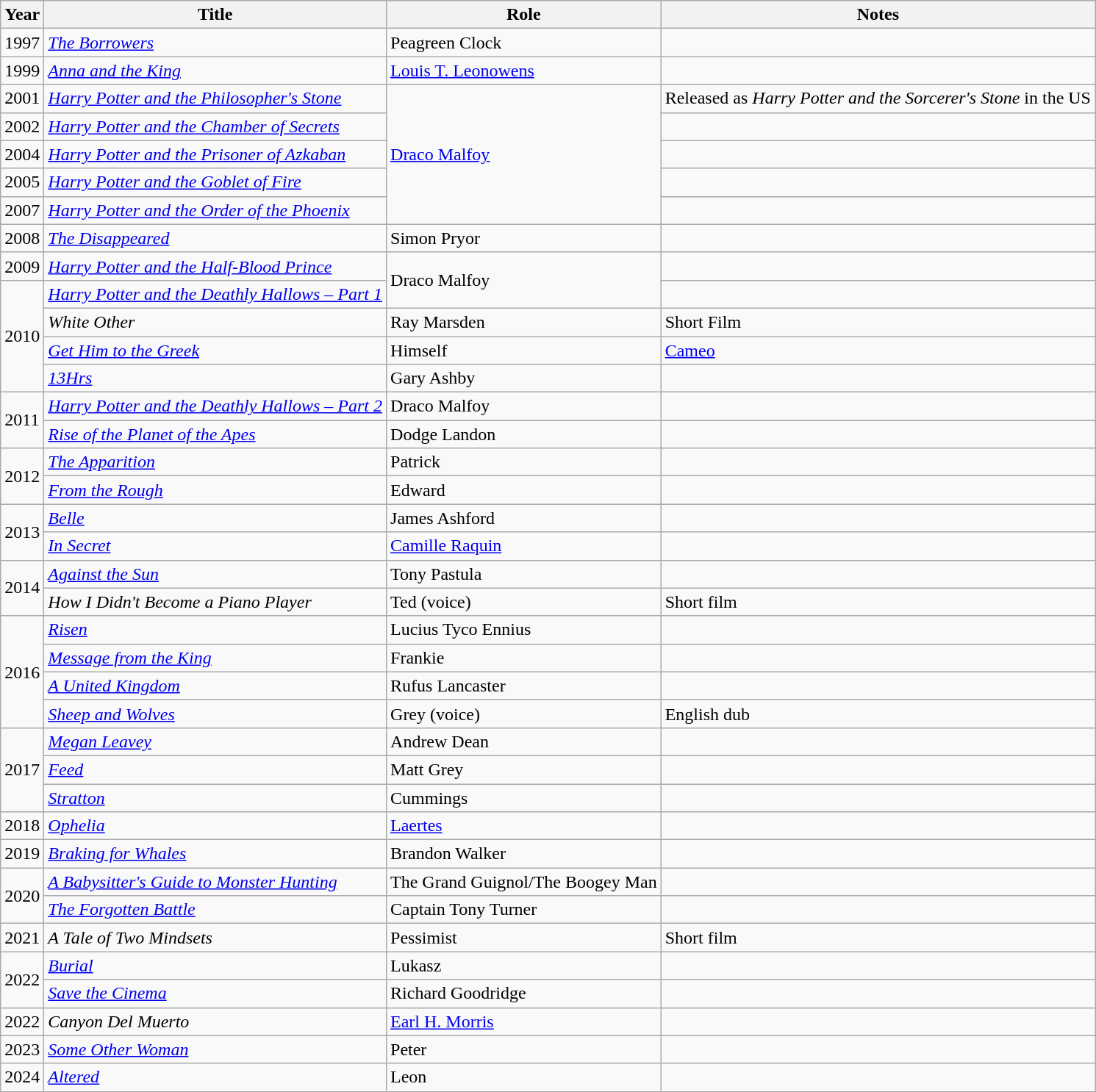<table class="wikitable sortable" style="text-align:left; font-size:100%;">
<tr>
<th>Year</th>
<th>Title</th>
<th>Role</th>
<th>Notes</th>
</tr>
<tr>
<td>1997</td>
<td><em><a href='#'>The Borrowers</a></em></td>
<td>Peagreen Clock</td>
<td></td>
</tr>
<tr>
<td>1999</td>
<td><em><a href='#'>Anna and the King</a></em></td>
<td><a href='#'>Louis T. Leonowens</a></td>
<td></td>
</tr>
<tr>
<td>2001</td>
<td><em><a href='#'>Harry Potter and the Philosopher's Stone</a></em></td>
<td rowspan="5"><a href='#'>Draco Malfoy</a></td>
<td>Released as <em>Harry Potter and the Sorcerer's Stone</em> in the US</td>
</tr>
<tr>
<td>2002</td>
<td><em><a href='#'>Harry Potter and the Chamber of Secrets</a></em></td>
<td></td>
</tr>
<tr>
<td>2004</td>
<td><em><a href='#'>Harry Potter and the Prisoner of Azkaban</a></em></td>
<td></td>
</tr>
<tr>
<td>2005</td>
<td><em><a href='#'>Harry Potter and the Goblet of Fire</a></em></td>
<td></td>
</tr>
<tr>
<td>2007</td>
<td><em><a href='#'>Harry Potter and the Order of the Phoenix</a></em></td>
<td></td>
</tr>
<tr>
<td>2008</td>
<td><em><a href='#'>The Disappeared</a></em></td>
<td>Simon Pryor</td>
<td></td>
</tr>
<tr>
<td>2009</td>
<td><em><a href='#'>Harry Potter and the Half-Blood Prince</a></em></td>
<td rowspan="2">Draco Malfoy</td>
<td></td>
</tr>
<tr>
<td rowspan="4">2010</td>
<td><em><a href='#'>Harry Potter and the Deathly Hallows&nbsp;– Part 1</a></em></td>
<td></td>
</tr>
<tr>
<td><em>White Other</em></td>
<td>Ray Marsden</td>
<td>Short Film</td>
</tr>
<tr>
<td><em><a href='#'>Get Him to the Greek</a></em></td>
<td>Himself</td>
<td><a href='#'>Cameo</a></td>
</tr>
<tr>
<td><em><a href='#'>13Hrs</a></em></td>
<td>Gary Ashby</td>
<td></td>
</tr>
<tr>
<td rowspan="2">2011</td>
<td><em><a href='#'>Harry Potter and the Deathly Hallows&nbsp;– Part 2</a></em></td>
<td>Draco Malfoy</td>
<td></td>
</tr>
<tr>
<td><em><a href='#'>Rise of the Planet of the Apes</a></em></td>
<td>Dodge Landon</td>
<td></td>
</tr>
<tr>
<td rowspan="2">2012</td>
<td><em><a href='#'>The Apparition</a></em></td>
<td>Patrick</td>
<td></td>
</tr>
<tr>
<td><em><a href='#'>From the Rough</a></em></td>
<td>Edward</td>
<td></td>
</tr>
<tr>
<td rowspan="2">2013</td>
<td><em><a href='#'>Belle</a></em></td>
<td>James Ashford</td>
<td></td>
</tr>
<tr>
<td><em><a href='#'>In Secret</a></em></td>
<td><a href='#'>Camille Raquin</a></td>
<td></td>
</tr>
<tr>
<td rowspan=2>2014</td>
<td><em><a href='#'>Against the Sun</a></em></td>
<td>Tony Pastula</td>
<td></td>
</tr>
<tr>
<td><em>How I Didn't Become a Piano Player</em></td>
<td>Ted (voice)</td>
<td>Short film</td>
</tr>
<tr>
<td rowspan="4">2016</td>
<td><em><a href='#'>Risen</a></em></td>
<td>Lucius Tyco Ennius</td>
<td></td>
</tr>
<tr>
<td><em><a href='#'>Message from the King</a></em></td>
<td>Frankie</td>
<td></td>
</tr>
<tr>
<td><em><a href='#'>A United Kingdom</a></em></td>
<td>Rufus Lancaster</td>
<td></td>
</tr>
<tr>
<td><em><a href='#'>Sheep and Wolves</a></em></td>
<td>Grey (voice)</td>
<td>English dub</td>
</tr>
<tr>
<td rowspan="3">2017</td>
<td><em><a href='#'>Megan Leavey</a></em></td>
<td>Andrew Dean</td>
<td></td>
</tr>
<tr>
<td><em><a href='#'>Feed</a></em></td>
<td>Matt Grey</td>
<td></td>
</tr>
<tr>
<td><em><a href='#'>Stratton</a></em></td>
<td>Cummings</td>
<td></td>
</tr>
<tr>
<td>2018</td>
<td><em><a href='#'>Ophelia</a></em></td>
<td><a href='#'>Laertes</a></td>
<td></td>
</tr>
<tr>
<td>2019</td>
<td><em><a href='#'>Braking for Whales</a></em></td>
<td>Brandon Walker</td>
<td></td>
</tr>
<tr>
<td rowspan="2">2020</td>
<td><em><a href='#'>A Babysitter's Guide to Monster Hunting</a></em></td>
<td>The Grand Guignol/The Boogey Man</td>
<td></td>
</tr>
<tr>
<td><em><a href='#'>The Forgotten Battle</a></em></td>
<td>Captain Tony Turner</td>
<td></td>
</tr>
<tr>
<td>2021</td>
<td><em>A Tale of Two Mindsets</em></td>
<td>Pessimist</td>
<td>Short film</td>
</tr>
<tr>
<td rowspan="2">2022</td>
<td><em><a href='#'>Burial</a></em></td>
<td>Lukasz</td>
<td></td>
</tr>
<tr>
<td><em><a href='#'>Save the Cinema</a></em></td>
<td>Richard Goodridge</td>
<td></td>
</tr>
<tr>
<td>2022</td>
<td><em>Canyon Del Muerto</em></td>
<td><a href='#'>Earl H. Morris</a></td>
<td></td>
</tr>
<tr>
<td>2023</td>
<td><em><a href='#'>Some Other Woman</a></em></td>
<td>Peter</td>
<td></td>
</tr>
<tr>
<td>2024</td>
<td><em><a href='#'>Altered</a></em></td>
<td>Leon</td>
<td></td>
</tr>
</table>
